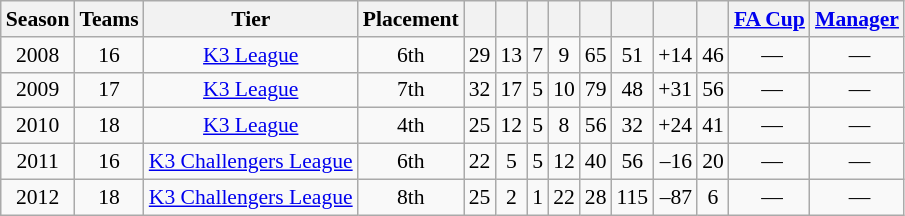<table class="wikitable" style="text-align: center; font-size:90%;">
<tr>
<th>Season</th>
<th>Teams</th>
<th>Tier</th>
<th>Placement</th>
<th></th>
<th></th>
<th></th>
<th></th>
<th></th>
<th></th>
<th></th>
<th></th>
<th><a href='#'>FA Cup</a></th>
<th><a href='#'>Manager</a></th>
</tr>
<tr>
<td>2008</td>
<td>16</td>
<td><a href='#'>K3 League</a></td>
<td>6th</td>
<td>29</td>
<td>13</td>
<td>7</td>
<td>9</td>
<td>65</td>
<td>51</td>
<td align=right>+14</td>
<td>46</td>
<td> —</td>
<td> —</td>
</tr>
<tr>
<td>2009</td>
<td>17</td>
<td><a href='#'>K3 League</a></td>
<td>7th</td>
<td>32</td>
<td>17</td>
<td>5</td>
<td>10</td>
<td>79</td>
<td>48</td>
<td align=right>+31</td>
<td>56</td>
<td> —</td>
<td> —</td>
</tr>
<tr>
<td>2010</td>
<td>18</td>
<td><a href='#'>K3 League</a></td>
<td>4th</td>
<td>25</td>
<td>12</td>
<td>5</td>
<td>8</td>
<td>56</td>
<td>32</td>
<td align=right>+24</td>
<td>41</td>
<td> —</td>
<td> —</td>
</tr>
<tr>
<td>2011</td>
<td>16</td>
<td><a href='#'>K3 Challengers League</a></td>
<td>6th</td>
<td>22</td>
<td>5</td>
<td>5</td>
<td>12</td>
<td>40</td>
<td>56</td>
<td align=right>–16</td>
<td>20</td>
<td> —</td>
<td> —</td>
</tr>
<tr>
<td>2012</td>
<td>18</td>
<td><a href='#'>K3 Challengers League</a></td>
<td>8th</td>
<td>25</td>
<td>2</td>
<td>1</td>
<td>22</td>
<td>28</td>
<td>115</td>
<td align=right>–87</td>
<td>6</td>
<td> —</td>
<td> —</td>
</tr>
</table>
